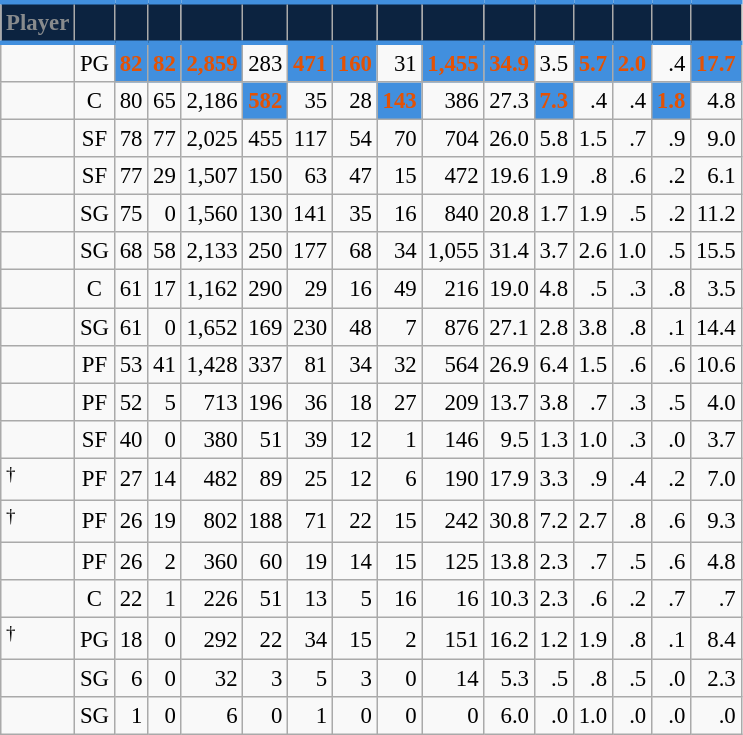<table class="wikitable sortable" style="font-size: 95%; text-align:right;">
<tr>
<th style="background:#0C2340; color:#888B8D; border-top:#418FDE 3px solid; border-bottom:#418FDE 3px solid;">Player</th>
<th style="background:#0C2340; color:#888B8D; border-top:#418FDE 3px solid; border-bottom:#418FDE 3px solid;"></th>
<th style="background:#0C2340; color:#888B8D; border-top:#418FDE 3px solid; border-bottom:#418FDE 3px solid;"></th>
<th style="background:#0C2340; color:#888B8D; border-top:#418FDE 3px solid; border-bottom:#418FDE 3px solid;"></th>
<th style="background:#0C2340; color:#888B8D; border-top:#418FDE 3px solid; border-bottom:#418FDE 3px solid;"></th>
<th style="background:#0C2340; color:#888B8D; border-top:#418FDE 3px solid; border-bottom:#418FDE 3px solid;"></th>
<th style="background:#0C2340; color:#888B8D; border-top:#418FDE 3px solid; border-bottom:#418FDE 3px solid;"></th>
<th style="background:#0C2340; color:#888B8D; border-top:#418FDE 3px solid; border-bottom:#418FDE 3px solid;"></th>
<th style="background:#0C2340; color:#888B8D; border-top:#418FDE 3px solid; border-bottom:#418FDE 3px solid;"></th>
<th style="background:#0C2340; color:#888B8D; border-top:#418FDE 3px solid; border-bottom:#418FDE 3px solid;"></th>
<th style="background:#0C2340; color:#888B8D; border-top:#418FDE 3px solid; border-bottom:#418FDE 3px solid;"></th>
<th style="background:#0C2340; color:#888B8D; border-top:#418FDE 3px solid; border-bottom:#418FDE 3px solid;"></th>
<th style="background:#0C2340; color:#888B8D; border-top:#418FDE 3px solid; border-bottom:#418FDE 3px solid;"></th>
<th style="background:#0C2340; color:#888B8D; border-top:#418FDE 3px solid; border-bottom:#418FDE 3px solid;"></th>
<th style="background:#0C2340; color:#888B8D; border-top:#418FDE 3px solid; border-bottom:#418FDE 3px solid;"></th>
<th style="background:#0C2340; color:#888B8D; border-top:#418FDE 3px solid; border-bottom:#418FDE 3px solid;"></th>
</tr>
<tr>
<td style="text-align:left;"></td>
<td style="text-align:center;">PG</td>
<td style="background:#418FDE; color:#E35205;"><strong>82</strong></td>
<td style="background:#418FDE; color:#E35205;"><strong>82</strong></td>
<td style="background:#418FDE; color:#E35205;"><strong>2,859</strong></td>
<td>283</td>
<td style="background:#418FDE; color:#E35205;"><strong>471</strong></td>
<td style="background:#418FDE; color:#E35205;"><strong>160</strong></td>
<td>31</td>
<td style="background:#418FDE; color:#E35205;"><strong>1,455</strong></td>
<td style="background:#418FDE; color:#E35205;"><strong>34.9</strong></td>
<td>3.5</td>
<td style="background:#418FDE; color:#E35205;"><strong>5.7</strong></td>
<td style="background:#418FDE; color:#E35205;"><strong>2.0</strong></td>
<td>.4</td>
<td style="background:#418FDE; color:#E35205;"><strong>17.7</strong></td>
</tr>
<tr>
<td style="text-align:left;"></td>
<td style="text-align:center;">C</td>
<td>80</td>
<td>65</td>
<td>2,186</td>
<td style="background:#418FDE; color:#E35205;"><strong>582</strong></td>
<td>35</td>
<td>28</td>
<td style="background:#418FDE; color:#E35205;"><strong>143</strong></td>
<td>386</td>
<td>27.3</td>
<td style="background:#418FDE; color:#E35205;"><strong>7.3</strong></td>
<td>.4</td>
<td>.4</td>
<td style="background:#418FDE; color:#E35205;"><strong>1.8</strong></td>
<td>4.8</td>
</tr>
<tr>
<td style="text-align:left;"></td>
<td style="text-align:center;">SF</td>
<td>78</td>
<td>77</td>
<td>2,025</td>
<td>455</td>
<td>117</td>
<td>54</td>
<td>70</td>
<td>704</td>
<td>26.0</td>
<td>5.8</td>
<td>1.5</td>
<td>.7</td>
<td>.9</td>
<td>9.0</td>
</tr>
<tr>
<td style="text-align:left;"></td>
<td style="text-align:center;">SF</td>
<td>77</td>
<td>29</td>
<td>1,507</td>
<td>150</td>
<td>63</td>
<td>47</td>
<td>15</td>
<td>472</td>
<td>19.6</td>
<td>1.9</td>
<td>.8</td>
<td>.6</td>
<td>.2</td>
<td>6.1</td>
</tr>
<tr>
<td style="text-align:left;"></td>
<td style="text-align:center;">SG</td>
<td>75</td>
<td>0</td>
<td>1,560</td>
<td>130</td>
<td>141</td>
<td>35</td>
<td>16</td>
<td>840</td>
<td>20.8</td>
<td>1.7</td>
<td>1.9</td>
<td>.5</td>
<td>.2</td>
<td>11.2</td>
</tr>
<tr>
<td style="text-align:left;"></td>
<td style="text-align:center;">SG</td>
<td>68</td>
<td>58</td>
<td>2,133</td>
<td>250</td>
<td>177</td>
<td>68</td>
<td>34</td>
<td>1,055</td>
<td>31.4</td>
<td>3.7</td>
<td>2.6</td>
<td>1.0</td>
<td>.5</td>
<td>15.5</td>
</tr>
<tr>
<td style="text-align:left;"></td>
<td style="text-align:center;">C</td>
<td>61</td>
<td>17</td>
<td>1,162</td>
<td>290</td>
<td>29</td>
<td>16</td>
<td>49</td>
<td>216</td>
<td>19.0</td>
<td>4.8</td>
<td>.5</td>
<td>.3</td>
<td>.8</td>
<td>3.5</td>
</tr>
<tr>
<td style="text-align:left;"></td>
<td style="text-align:center;">SG</td>
<td>61</td>
<td>0</td>
<td>1,652</td>
<td>169</td>
<td>230</td>
<td>48</td>
<td>7</td>
<td>876</td>
<td>27.1</td>
<td>2.8</td>
<td>3.8</td>
<td>.8</td>
<td>.1</td>
<td>14.4</td>
</tr>
<tr>
<td style="text-align:left;"></td>
<td style="text-align:center;">PF</td>
<td>53</td>
<td>41</td>
<td>1,428</td>
<td>337</td>
<td>81</td>
<td>34</td>
<td>32</td>
<td>564</td>
<td>26.9</td>
<td>6.4</td>
<td>1.5</td>
<td>.6</td>
<td>.6</td>
<td>10.6</td>
</tr>
<tr>
<td style="text-align:left;"></td>
<td style="text-align:center;">PF</td>
<td>52</td>
<td>5</td>
<td>713</td>
<td>196</td>
<td>36</td>
<td>18</td>
<td>27</td>
<td>209</td>
<td>13.7</td>
<td>3.8</td>
<td>.7</td>
<td>.3</td>
<td>.5</td>
<td>4.0</td>
</tr>
<tr>
<td style="text-align:left;"></td>
<td style="text-align:center;">SF</td>
<td>40</td>
<td>0</td>
<td>380</td>
<td>51</td>
<td>39</td>
<td>12</td>
<td>1</td>
<td>146</td>
<td>9.5</td>
<td>1.3</td>
<td>1.0</td>
<td>.3</td>
<td>.0</td>
<td>3.7</td>
</tr>
<tr>
<td style="text-align:left;"><sup>†</sup></td>
<td style="text-align:center;">PF</td>
<td>27</td>
<td>14</td>
<td>482</td>
<td>89</td>
<td>25</td>
<td>12</td>
<td>6</td>
<td>190</td>
<td>17.9</td>
<td>3.3</td>
<td>.9</td>
<td>.4</td>
<td>.2</td>
<td>7.0</td>
</tr>
<tr>
<td style="text-align:left;"><sup>†</sup></td>
<td style="text-align:center;">PF</td>
<td>26</td>
<td>19</td>
<td>802</td>
<td>188</td>
<td>71</td>
<td>22</td>
<td>15</td>
<td>242</td>
<td>30.8</td>
<td>7.2</td>
<td>2.7</td>
<td>.8</td>
<td>.6</td>
<td>9.3</td>
</tr>
<tr>
<td style="text-align:left;"></td>
<td style="text-align:center;">PF</td>
<td>26</td>
<td>2</td>
<td>360</td>
<td>60</td>
<td>19</td>
<td>14</td>
<td>15</td>
<td>125</td>
<td>13.8</td>
<td>2.3</td>
<td>.7</td>
<td>.5</td>
<td>.6</td>
<td>4.8</td>
</tr>
<tr>
<td style="text-align:left;"></td>
<td style="text-align:center;">C</td>
<td>22</td>
<td>1</td>
<td>226</td>
<td>51</td>
<td>13</td>
<td>5</td>
<td>16</td>
<td>16</td>
<td>10.3</td>
<td>2.3</td>
<td>.6</td>
<td>.2</td>
<td>.7</td>
<td>.7</td>
</tr>
<tr>
<td style="text-align:left;"><sup>†</sup></td>
<td style="text-align:center;">PG</td>
<td>18</td>
<td>0</td>
<td>292</td>
<td>22</td>
<td>34</td>
<td>15</td>
<td>2</td>
<td>151</td>
<td>16.2</td>
<td>1.2</td>
<td>1.9</td>
<td>.8</td>
<td>.1</td>
<td>8.4</td>
</tr>
<tr>
<td style="text-align:left;"></td>
<td style="text-align:center;">SG</td>
<td>6</td>
<td>0</td>
<td>32</td>
<td>3</td>
<td>5</td>
<td>3</td>
<td>0</td>
<td>14</td>
<td>5.3</td>
<td>.5</td>
<td>.8</td>
<td>.5</td>
<td>.0</td>
<td>2.3</td>
</tr>
<tr>
<td style="text-align:left;"></td>
<td style="text-align:center;">SG</td>
<td>1</td>
<td>0</td>
<td>6</td>
<td>0</td>
<td>1</td>
<td>0</td>
<td>0</td>
<td>0</td>
<td>6.0</td>
<td>.0</td>
<td>1.0</td>
<td>.0</td>
<td>.0</td>
<td>.0</td>
</tr>
</table>
